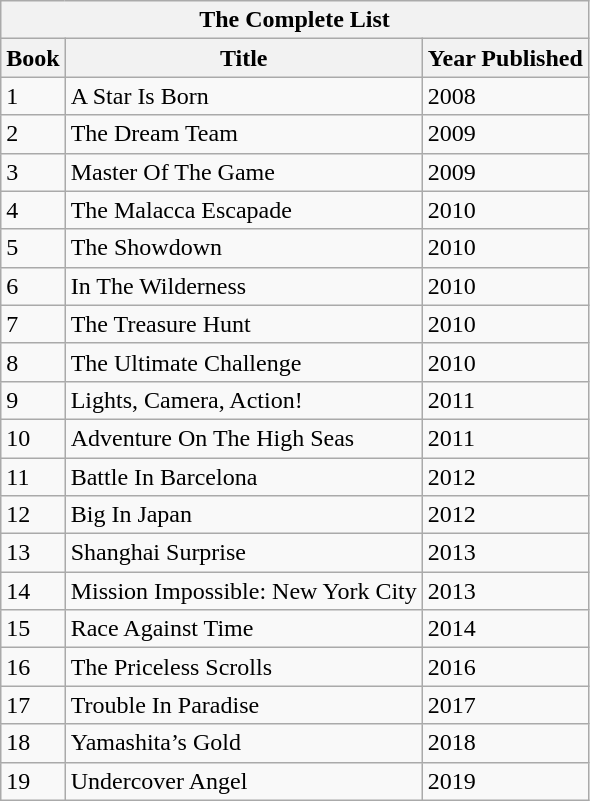<table class="wikitable mw-collapsible mw-collapsed">
<tr>
<th colspan="3">The Complete List</th>
</tr>
<tr>
<th>Book</th>
<th>Title</th>
<th>Year Published</th>
</tr>
<tr>
<td>1</td>
<td>A Star Is Born</td>
<td>2008</td>
</tr>
<tr>
<td>2</td>
<td>The Dream Team</td>
<td>2009</td>
</tr>
<tr>
<td>3</td>
<td>Master Of The Game</td>
<td>2009</td>
</tr>
<tr>
<td>4</td>
<td>The Malacca Escapade</td>
<td>2010</td>
</tr>
<tr>
<td>5</td>
<td>The Showdown</td>
<td>2010</td>
</tr>
<tr>
<td>6</td>
<td>In The Wilderness</td>
<td>2010</td>
</tr>
<tr>
<td>7</td>
<td>The Treasure Hunt</td>
<td>2010</td>
</tr>
<tr>
<td>8</td>
<td>The Ultimate Challenge</td>
<td>2010</td>
</tr>
<tr>
<td>9</td>
<td>Lights, Camera, Action!</td>
<td>2011</td>
</tr>
<tr>
<td>10</td>
<td>Adventure On The High Seas</td>
<td>2011</td>
</tr>
<tr>
<td>11</td>
<td>Battle In Barcelona</td>
<td>2012</td>
</tr>
<tr>
<td>12</td>
<td>Big In Japan</td>
<td>2012</td>
</tr>
<tr>
<td>13</td>
<td>Shanghai Surprise</td>
<td>2013</td>
</tr>
<tr>
<td>14</td>
<td>Mission Impossible: New York City</td>
<td>2013</td>
</tr>
<tr>
<td>15</td>
<td>Race Against Time</td>
<td>2014</td>
</tr>
<tr>
<td>16</td>
<td>The Priceless Scrolls</td>
<td>2016</td>
</tr>
<tr>
<td>17</td>
<td>Trouble In Paradise</td>
<td>2017</td>
</tr>
<tr>
<td>18</td>
<td>Yamashita’s Gold</td>
<td>2018</td>
</tr>
<tr>
<td>19</td>
<td>Undercover Angel</td>
<td>2019</td>
</tr>
</table>
